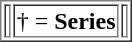<table style="float: right;" border="1">
<tr>
<td></td>
<td rowspan="2">† = <strong>Series</strong></td>
<td></td>
</tr>
</table>
